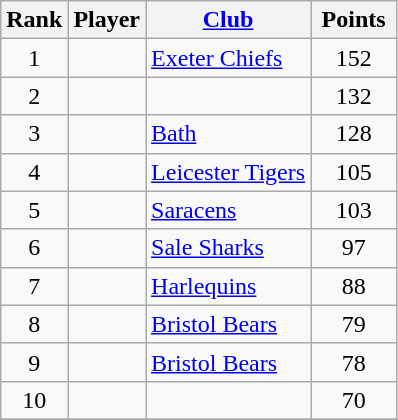<table class="wikitable" style="text-align:center">
<tr>
<th>Rank</th>
<th>Player</th>
<th><a href='#'>Club</a></th>
<th style="width:50px;">Points</th>
</tr>
<tr>
<td>1</td>
<td align=left></td>
<td align=left><a href='#'>Exeter Chiefs</a></td>
<td>152</td>
</tr>
<tr>
<td>2</td>
<td align=left></td>
<td align=left></td>
<td>132</td>
</tr>
<tr>
<td>3</td>
<td align=left></td>
<td align=left><a href='#'>Bath</a></td>
<td>128</td>
</tr>
<tr>
<td>4</td>
<td align=left></td>
<td align=left><a href='#'>Leicester Tigers</a></td>
<td>105</td>
</tr>
<tr>
<td>5</td>
<td align=left></td>
<td align=left><a href='#'>Saracens</a></td>
<td>103</td>
</tr>
<tr>
<td>6</td>
<td align=left></td>
<td align=left><a href='#'>Sale Sharks</a></td>
<td>97</td>
</tr>
<tr>
<td>7</td>
<td align=left></td>
<td align=left><a href='#'>Harlequins</a></td>
<td>88</td>
</tr>
<tr>
<td>8</td>
<td align=left></td>
<td align=left><a href='#'>Bristol Bears</a></td>
<td>79</td>
</tr>
<tr>
<td>9</td>
<td align=left></td>
<td align=left><a href='#'>Bristol Bears</a></td>
<td>78</td>
</tr>
<tr>
<td>10</td>
<td align=left></td>
<td align=left></td>
<td>70</td>
</tr>
<tr>
</tr>
</table>
